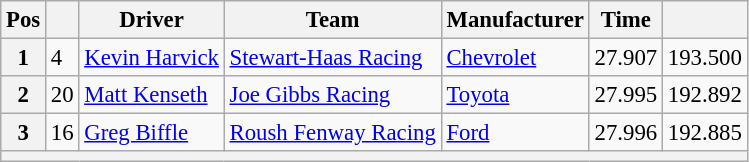<table class="wikitable" style="font-size:95%">
<tr>
<th>Pos</th>
<th></th>
<th>Driver</th>
<th>Team</th>
<th>Manufacturer</th>
<th>Time</th>
<th></th>
</tr>
<tr>
<th>1</th>
<td>4</td>
<td><a href='#'>Kevin Harvick</a></td>
<td><a href='#'>Stewart-Haas Racing</a></td>
<td><a href='#'>Chevrolet</a></td>
<td>27.907</td>
<td>193.500</td>
</tr>
<tr>
<th>2</th>
<td>20</td>
<td><a href='#'>Matt Kenseth</a></td>
<td><a href='#'>Joe Gibbs Racing</a></td>
<td><a href='#'>Toyota</a></td>
<td>27.995</td>
<td>192.892</td>
</tr>
<tr>
<th>3</th>
<td>16</td>
<td><a href='#'>Greg Biffle</a></td>
<td><a href='#'>Roush Fenway Racing</a></td>
<td><a href='#'>Ford</a></td>
<td>27.996</td>
<td>192.885</td>
</tr>
<tr>
<th colspan="7"></th>
</tr>
</table>
